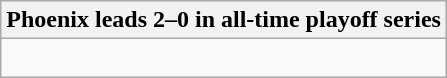<table class="wikitable collapsible collapsed">
<tr>
<th>Phoenix leads 2–0 in all-time playoff series</th>
</tr>
<tr>
<td><br>
</td>
</tr>
</table>
